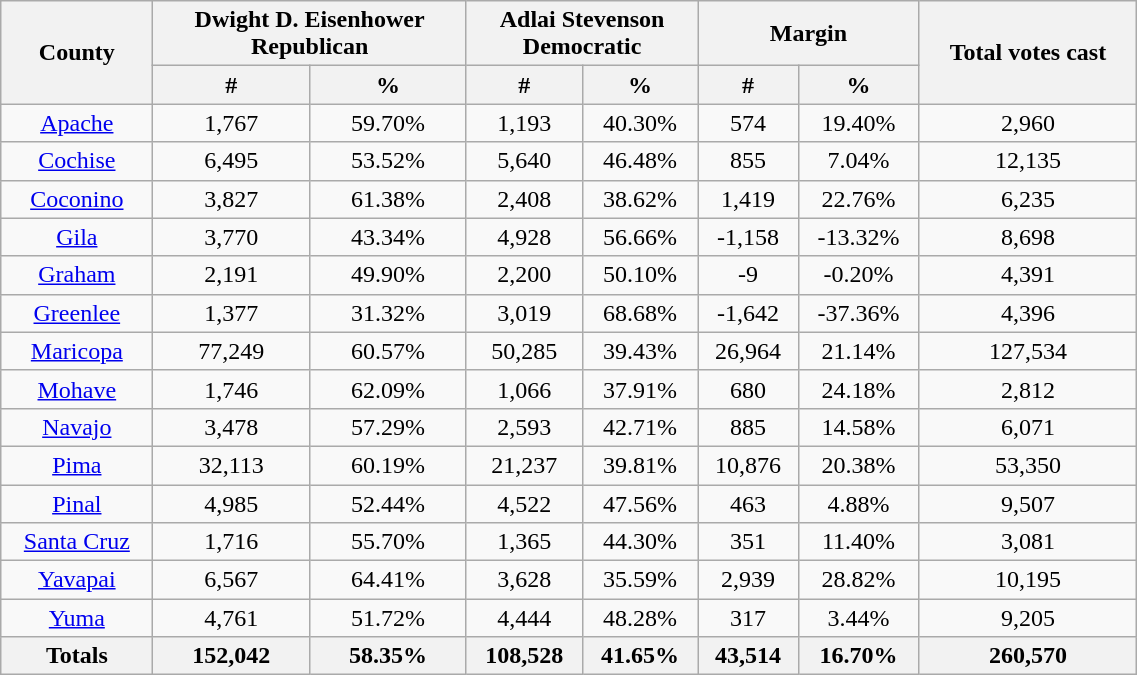<table width="60%" class="wikitable sortable">
<tr>
<th rowspan="2">County</th>
<th colspan="2">Dwight D. Eisenhower<br>Republican</th>
<th colspan="2">Adlai Stevenson<br>Democratic</th>
<th colspan="2">Margin</th>
<th rowspan="2">Total votes cast</th>
</tr>
<tr>
<th data-sort-type="number">#</th>
<th data-sort-type="number">%</th>
<th data-sort-type="number">#</th>
<th data-sort-type="number">%</th>
<th data-sort-type="number">#</th>
<th data-sort-type="number">%</th>
</tr>
<tr style="text-align:center;">
<td><a href='#'>Apache</a></td>
<td>1,767</td>
<td>59.70%</td>
<td>1,193</td>
<td>40.30%</td>
<td>574</td>
<td>19.40%</td>
<td>2,960</td>
</tr>
<tr style="text-align:center;">
<td><a href='#'>Cochise</a></td>
<td>6,495</td>
<td>53.52%</td>
<td>5,640</td>
<td>46.48%</td>
<td>855</td>
<td>7.04%</td>
<td>12,135</td>
</tr>
<tr style="text-align:center;">
<td><a href='#'>Coconino</a></td>
<td>3,827</td>
<td>61.38%</td>
<td>2,408</td>
<td>38.62%</td>
<td>1,419</td>
<td>22.76%</td>
<td>6,235</td>
</tr>
<tr style="text-align:center;">
<td><a href='#'>Gila</a></td>
<td>3,770</td>
<td>43.34%</td>
<td>4,928</td>
<td>56.66%</td>
<td>-1,158</td>
<td>-13.32%</td>
<td>8,698</td>
</tr>
<tr style="text-align:center;">
<td><a href='#'>Graham</a></td>
<td>2,191</td>
<td>49.90%</td>
<td>2,200</td>
<td>50.10%</td>
<td>-9</td>
<td>-0.20%</td>
<td>4,391</td>
</tr>
<tr style="text-align:center;">
<td><a href='#'>Greenlee</a></td>
<td>1,377</td>
<td>31.32%</td>
<td>3,019</td>
<td>68.68%</td>
<td>-1,642</td>
<td>-37.36%</td>
<td>4,396</td>
</tr>
<tr style="text-align:center;">
<td><a href='#'>Maricopa</a></td>
<td>77,249</td>
<td>60.57%</td>
<td>50,285</td>
<td>39.43%</td>
<td>26,964</td>
<td>21.14%</td>
<td>127,534</td>
</tr>
<tr style="text-align:center;">
<td><a href='#'>Mohave</a></td>
<td>1,746</td>
<td>62.09%</td>
<td>1,066</td>
<td>37.91%</td>
<td>680</td>
<td>24.18%</td>
<td>2,812</td>
</tr>
<tr style="text-align:center;">
<td><a href='#'>Navajo</a></td>
<td>3,478</td>
<td>57.29%</td>
<td>2,593</td>
<td>42.71%</td>
<td>885</td>
<td>14.58%</td>
<td>6,071</td>
</tr>
<tr style="text-align:center;">
<td><a href='#'>Pima</a></td>
<td>32,113</td>
<td>60.19%</td>
<td>21,237</td>
<td>39.81%</td>
<td>10,876</td>
<td>20.38%</td>
<td>53,350</td>
</tr>
<tr style="text-align:center;">
<td><a href='#'>Pinal</a></td>
<td>4,985</td>
<td>52.44%</td>
<td>4,522</td>
<td>47.56%</td>
<td>463</td>
<td>4.88%</td>
<td>9,507</td>
</tr>
<tr style="text-align:center;">
<td><a href='#'>Santa Cruz</a></td>
<td>1,716</td>
<td>55.70%</td>
<td>1,365</td>
<td>44.30%</td>
<td>351</td>
<td>11.40%</td>
<td>3,081</td>
</tr>
<tr style="text-align:center;">
<td><a href='#'>Yavapai</a></td>
<td>6,567</td>
<td>64.41%</td>
<td>3,628</td>
<td>35.59%</td>
<td>2,939</td>
<td>28.82%</td>
<td>10,195</td>
</tr>
<tr style="text-align:center;">
<td><a href='#'>Yuma</a></td>
<td>4,761</td>
<td>51.72%</td>
<td>4,444</td>
<td>48.28%</td>
<td>317</td>
<td>3.44%</td>
<td>9,205</td>
</tr>
<tr style="text-align:center;">
<th>Totals</th>
<th>152,042</th>
<th>58.35%</th>
<th>108,528</th>
<th>41.65%</th>
<th>43,514</th>
<th>16.70%</th>
<th>260,570</th>
</tr>
</table>
